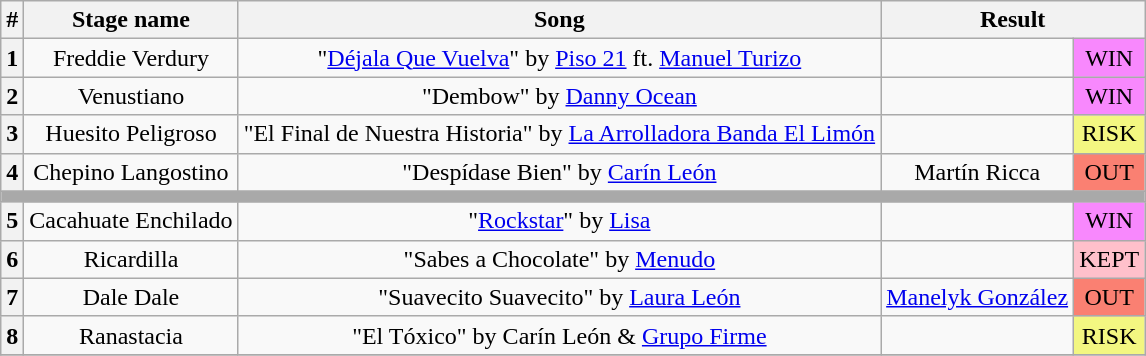<table class="wikitable plainrowheaders" style="text-align: center;">
<tr>
<th>#</th>
<th>Stage name</th>
<th>Song</th>
<th Identity colspan=2>Result</th>
</tr>
<tr>
<th>1</th>
<td>Freddie Verdury</td>
<td>"<a href='#'>Déjala Que Vuelva</a>" by <a href='#'>Piso 21</a> ft. <a href='#'>Manuel Turizo</a></td>
<td></td>
<td bgcolor=#F888FD>WIN</td>
</tr>
<tr>
<th>2</th>
<td>Venustiano</td>
<td>"Dembow" by <a href='#'>Danny Ocean</a></td>
<td></td>
<td bgcolor=#F888FD>WIN</td>
</tr>
<tr>
<th>3</th>
<td>Huesito Peligroso</td>
<td>"El Final de Nuestra Historia" by <a href='#'>La Arrolladora Banda El Limón</a></td>
<td></td>
<td bgcolor=#F3F781>RISK</td>
</tr>
<tr>
<th>4</th>
<td>Chepino Langostino</td>
<td>"Despídase Bien" by <a href='#'>Carín León</a></td>
<td>Martín Ricca</td>
<td bgcolor=salmon>OUT</td>
</tr>
<tr>
<td colspan="5" style="background:darkgray"></td>
</tr>
<tr>
<th>5</th>
<td>Cacahuate Enchilado</td>
<td>"<a href='#'>Rockstar</a>" by <a href='#'>Lisa</a></td>
<td></td>
<td bgcolor=#F888FD>WIN</td>
</tr>
<tr>
<th>6</th>
<td>Ricardilla</td>
<td>"Sabes a Chocolate" by <a href='#'>Menudo</a></td>
<td></td>
<td bgcolor=pink>KEPT</td>
</tr>
<tr>
<th>7</th>
<td>Dale Dale</td>
<td>"Suavecito Suavecito" by <a href='#'>Laura León</a></td>
<td><a href='#'>Manelyk González</a></td>
<td bgcolor=salmon>OUT</td>
</tr>
<tr>
<th>8</th>
<td>Ranastacia</td>
<td>"El Tóxico" by Carín León & <a href='#'>Grupo Firme</a></td>
<td></td>
<td bgcolor=#F3F781>RISK</td>
</tr>
<tr>
</tr>
</table>
